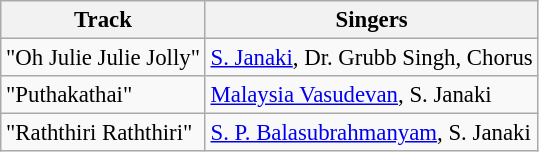<table class="wikitable sortable" style="font-size:95%;">
<tr>
<th>Track</th>
<th>Singers</th>
</tr>
<tr>
<td>"Oh Julie Julie Jolly"</td>
<td><a href='#'>S. Janaki</a>, Dr. Grubb Singh, Chorus</td>
</tr>
<tr>
<td>"Puthakathai"</td>
<td><a href='#'>Malaysia Vasudevan</a>, S. Janaki</td>
</tr>
<tr>
<td>"Raththiri Raththiri"</td>
<td><a href='#'>S. P. Balasubrahmanyam</a>, S. Janaki</td>
</tr>
</table>
